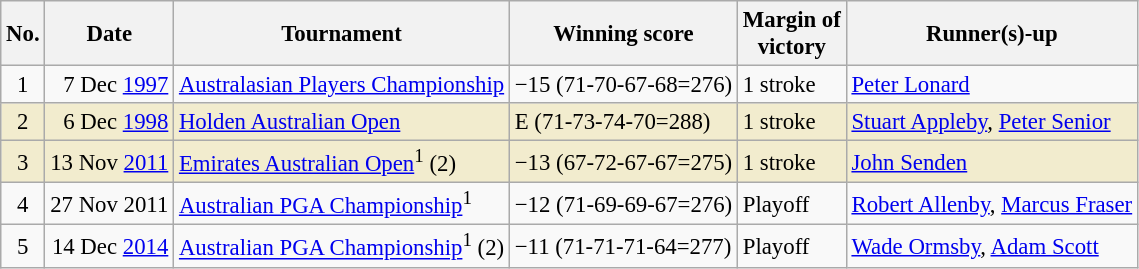<table class="wikitable" style="font-size:95%;">
<tr>
<th>No.</th>
<th>Date</th>
<th>Tournament</th>
<th>Winning score</th>
<th>Margin of<br>victory</th>
<th>Runner(s)-up</th>
</tr>
<tr>
<td align=center>1</td>
<td align=right>7 Dec <a href='#'>1997</a></td>
<td><a href='#'>Australasian Players Championship</a></td>
<td>−15 (71-70-67-68=276)</td>
<td>1 stroke</td>
<td> <a href='#'>Peter Lonard</a></td>
</tr>
<tr style="background:#f2ecce;">
<td align=center>2</td>
<td align=right>6 Dec <a href='#'>1998</a></td>
<td><a href='#'>Holden Australian Open</a></td>
<td>E (71-73-74-70=288)</td>
<td>1 stroke</td>
<td> <a href='#'>Stuart Appleby</a>,  <a href='#'>Peter Senior</a></td>
</tr>
<tr style="background:#f2ecce;">
<td align=center>3</td>
<td align=right>13 Nov <a href='#'>2011</a></td>
<td><a href='#'>Emirates Australian Open</a><sup>1</sup> (2)</td>
<td>−13 (67-72-67-67=275)</td>
<td>1 stroke</td>
<td> <a href='#'>John Senden</a></td>
</tr>
<tr>
<td align=center>4</td>
<td align=right>27 Nov 2011</td>
<td><a href='#'>Australian PGA Championship</a><sup>1</sup></td>
<td>−12 (71-69-69-67=276)</td>
<td>Playoff</td>
<td> <a href='#'>Robert Allenby</a>,  <a href='#'>Marcus Fraser</a></td>
</tr>
<tr>
<td align=center>5</td>
<td align=right>14 Dec <a href='#'>2014</a></td>
<td><a href='#'>Australian PGA Championship</a><sup>1</sup> (2)</td>
<td>−11 (71-71-71-64=277)</td>
<td>Playoff</td>
<td> <a href='#'>Wade Ormsby</a>,  <a href='#'>Adam Scott</a></td>
</tr>
</table>
